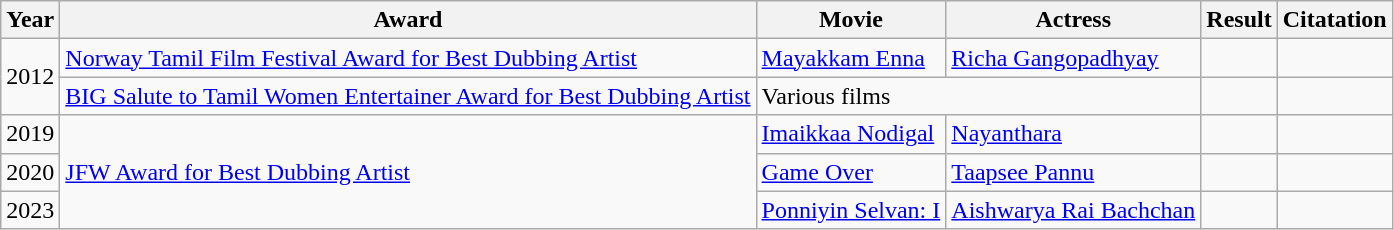<table class="wikitable">
<tr>
<th><strong>Year</strong></th>
<th><strong>Award</strong></th>
<th><strong>Movie</strong></th>
<th>Actress</th>
<th>Result</th>
<th><strong>Citatation</strong></th>
</tr>
<tr>
<td rowspan="2">2012</td>
<td><a href='#'>Norway Tamil Film Festival Award for Best Dubbing Artist</a></td>
<td><a href='#'>Mayakkam Enna</a></td>
<td><a href='#'>Richa Gangopadhyay</a></td>
<td></td>
<td></td>
</tr>
<tr>
<td><a href='#'>BIG Salute to Tamil Women Entertainer Award for Best Dubbing Artist</a></td>
<td colspan="2">Various films</td>
<td></td>
<td></td>
</tr>
<tr>
<td>2019</td>
<td rowspan="3"><a href='#'>JFW Award for Best Dubbing Artist</a></td>
<td><a href='#'>Imaikkaa Nodigal</a></td>
<td><a href='#'>Nayanthara</a></td>
<td></td>
<td></td>
</tr>
<tr>
<td>2020</td>
<td><a href='#'>Game Over</a></td>
<td><a href='#'>Taapsee Pannu</a></td>
<td></td>
<td></td>
</tr>
<tr>
<td>2023</td>
<td><a href='#'>Ponniyin Selvan: I</a></td>
<td><a href='#'>Aishwarya Rai Bachchan</a></td>
<td></td>
<td></td>
</tr>
</table>
